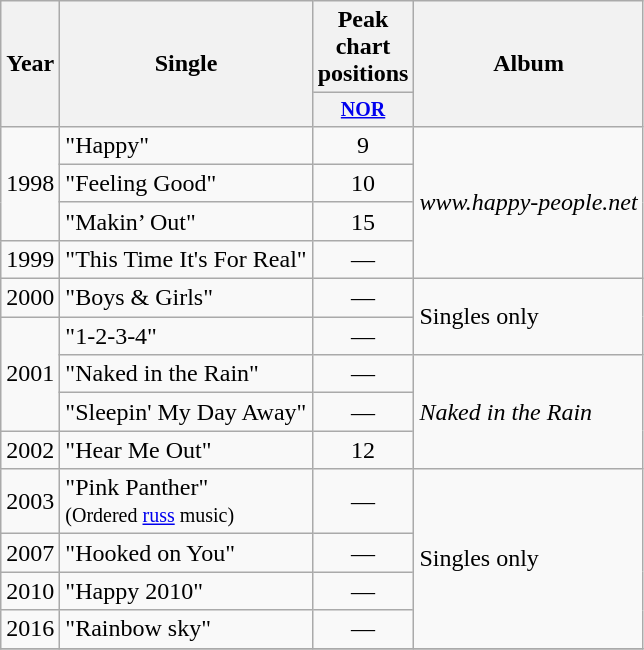<table class="wikitable" style="text-align:center;">
<tr>
<th rowspan="2">Year</th>
<th rowspan="2">Single</th>
<th colspan="1">Peak chart positions</th>
<th rowspan="2">Album</th>
</tr>
<tr style="font-size:smaller;">
<th width="35"><a href='#'>NOR</a><br></th>
</tr>
<tr>
<td rowspan=3>1998</td>
<td align="left">"Happy"</td>
<td>9</td>
<td align="left" rowspan="4"><em>www.happy-people.net</em></td>
</tr>
<tr>
<td align="left">"Feeling Good"</td>
<td>10</td>
</tr>
<tr>
<td align="left">"Makin’ Out"</td>
<td>15</td>
</tr>
<tr>
<td>1999</td>
<td align="left">"This Time It's For Real"</td>
<td>—</td>
</tr>
<tr>
<td rowspan=1>2000</td>
<td align="left">"Boys & Girls"</td>
<td>—</td>
<td align="left" rowspan=2>Singles only</td>
</tr>
<tr>
<td rowspan=3>2001</td>
<td align="left">"1-2-3-4"</td>
<td>—</td>
</tr>
<tr>
<td align="left">"Naked in the Rain"</td>
<td>—</td>
<td align="left" rowspan="3"><em>Naked in the Rain</em></td>
</tr>
<tr>
<td align="left">"Sleepin' My Day Away"</td>
<td>—</td>
</tr>
<tr>
<td rowspan=1>2002</td>
<td align="left">"Hear Me Out"</td>
<td>12</td>
</tr>
<tr>
<td>2003</td>
<td align="left">"Pink Panther" <br><small>(Ordered <a href='#'>russ</a> music)</small></td>
<td>—</td>
<td align="left" rowspan=4>Singles only</td>
</tr>
<tr>
<td>2007</td>
<td align="left">"Hooked on You" </td>
<td>—</td>
</tr>
<tr>
<td>2010</td>
<td align="left">"Happy 2010"</td>
<td>—</td>
</tr>
<tr>
<td>2016</td>
<td align="left">"Rainbow sky"</td>
<td>—</td>
</tr>
<tr>
</tr>
</table>
